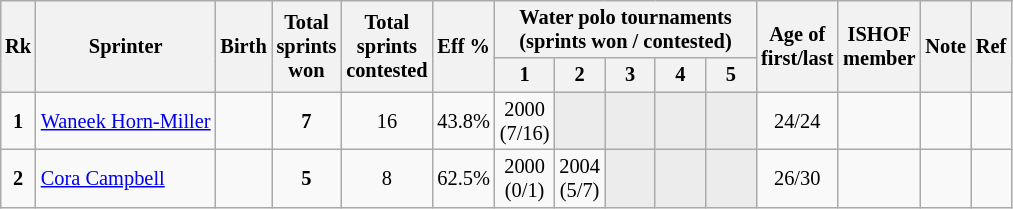<table class="wikitable sortable" style="text-align: center; font-size: 85%; margin-left: 1em;">
<tr>
<th rowspan="2">Rk</th>
<th rowspan="2">Sprinter</th>
<th rowspan="2">Birth</th>
<th rowspan="2">Total<br>sprints<br>won</th>
<th rowspan="2">Total<br>sprints<br>contested</th>
<th rowspan="2">Eff %</th>
<th colspan="5">Water polo tournaments<br>(sprints won / contested)</th>
<th rowspan="2">Age of<br>first/last</th>
<th rowspan="2">ISHOF<br>member</th>
<th rowspan="2">Note</th>
<th rowspan="2" class="unsortable">Ref</th>
</tr>
<tr>
<th>1</th>
<th style="width: 2em;" class="unsortable">2</th>
<th style="width: 2em;" class="unsortable">3</th>
<th style="width: 2em;" class="unsortable">4</th>
<th style="width: 2em;" class="unsortable">5</th>
</tr>
<tr>
<td><strong>1</strong></td>
<td style="text-align: left;" data-sort-value="Horn-Miller, Waneek"><a href='#'>Waneek Horn-Miller</a></td>
<td></td>
<td><strong>7</strong></td>
<td>16</td>
<td>43.8%</td>
<td>2000<br>(7/16)</td>
<td style="background-color: #ececec;"></td>
<td style="background-color: #ececec;"></td>
<td style="background-color: #ececec;"></td>
<td style="background-color: #ececec;"></td>
<td>24/24</td>
<td></td>
<td style="text-align: left;"></td>
<td></td>
</tr>
<tr>
<td><strong>2</strong></td>
<td style="text-align: left;" data-sort-value="Campbell, Cora"><a href='#'>Cora Campbell</a></td>
<td></td>
<td><strong>5</strong></td>
<td>8</td>
<td>62.5%</td>
<td>2000<br>(0/1)</td>
<td>2004<br>(5/7)</td>
<td style="background-color: #ececec;"></td>
<td style="background-color: #ececec;"></td>
<td style="background-color: #ececec;"></td>
<td>26/30</td>
<td></td>
<td style="text-align: left;"></td>
<td></td>
</tr>
</table>
